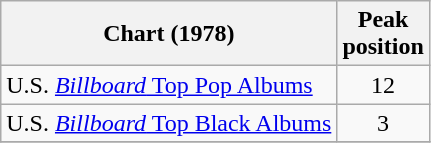<table class="wikitable">
<tr>
<th>Chart (1978)</th>
<th>Peak<br>position</th>
</tr>
<tr>
<td>U.S. <a href='#'><em>Billboard</em> Top Pop Albums</a></td>
<td align="center">12</td>
</tr>
<tr>
<td>U.S. <a href='#'><em>Billboard</em> Top Black Albums</a></td>
<td align="center">3</td>
</tr>
<tr>
</tr>
</table>
